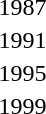<table>
<tr>
<td>1987</td>
<td></td>
<td></td>
<td></td>
</tr>
<tr>
<td>1991</td>
<td></td>
<td></td>
<td></td>
</tr>
<tr>
<td>1995</td>
<td></td>
<td></td>
<td></td>
</tr>
<tr>
<td>1999</td>
<td></td>
<td></td>
<td></td>
</tr>
</table>
